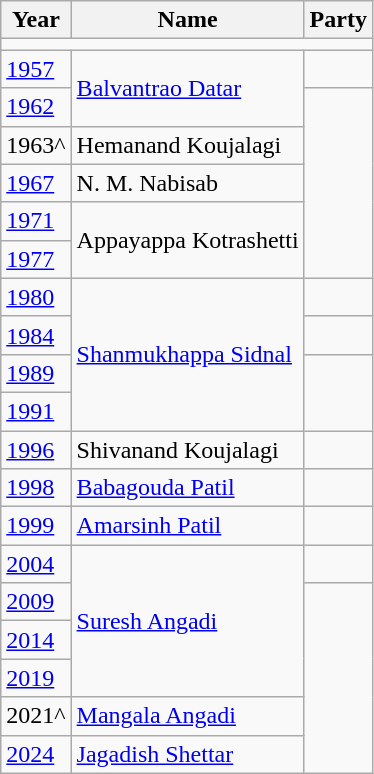<table class="wikitable sortable">
<tr>
<th>Year</th>
<th>Name</th>
<th colspan="2">Party</th>
</tr>
<tr>
<td colspan="4"></td>
</tr>
<tr>
<td><a href='#'>1957</a></td>
<td rowspan="2"><a href='#'>Balvantrao Datar</a></td>
<td></td>
</tr>
<tr>
<td><a href='#'>1962</a></td>
</tr>
<tr>
<td>1963^</td>
<td>Hemanand Koujalagi</td>
</tr>
<tr>
<td><a href='#'>1967</a></td>
<td>N. M. Nabisab</td>
</tr>
<tr>
<td><a href='#'>1971</a></td>
<td rowspan="2">Appayappa Kotrashetti</td>
</tr>
<tr>
<td><a href='#'>1977</a></td>
</tr>
<tr>
<td><a href='#'>1980</a></td>
<td rowspan="4"><a href='#'>Shanmukhappa Sidnal</a></td>
<td></td>
</tr>
<tr>
<td><a href='#'>1984</a></td>
<td></td>
</tr>
<tr>
<td><a href='#'>1989</a></td>
</tr>
<tr>
<td><a href='#'>1991</a></td>
</tr>
<tr>
<td><a href='#'>1996</a></td>
<td>Shivanand Koujalagi</td>
<td></td>
</tr>
<tr>
<td><a href='#'>1998</a></td>
<td><a href='#'>Babagouda Patil</a></td>
<td></td>
</tr>
<tr>
<td><a href='#'>1999</a></td>
<td><a href='#'>Amarsinh Patil</a></td>
<td></td>
</tr>
<tr>
<td><a href='#'>2004</a></td>
<td rowspan="4"><a href='#'>Suresh Angadi</a></td>
<td></td>
</tr>
<tr>
<td><a href='#'>2009</a></td>
</tr>
<tr>
<td><a href='#'>2014</a></td>
</tr>
<tr>
<td><a href='#'>2019</a></td>
</tr>
<tr>
<td>2021^</td>
<td><a href='#'>Mangala Angadi</a></td>
</tr>
<tr>
<td><a href='#'>2024</a></td>
<td><a href='#'>Jagadish Shettar</a></td>
</tr>
</table>
